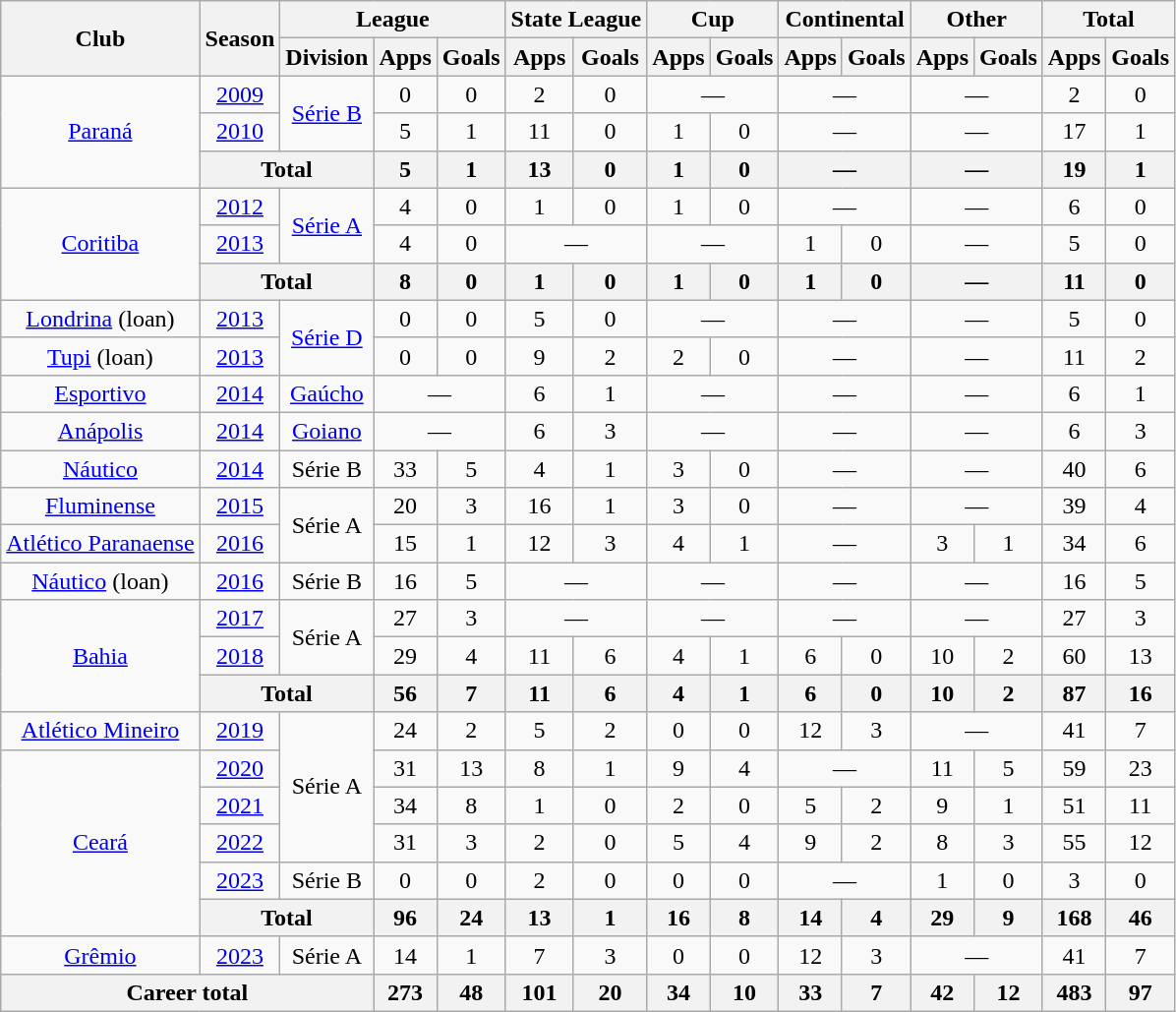<table class="wikitable" style="text-align: center;">
<tr>
<th rowspan="2">Club</th>
<th rowspan="2">Season</th>
<th colspan="3">League</th>
<th colspan="2">State League</th>
<th colspan="2">Cup</th>
<th colspan="2">Continental</th>
<th colspan="2">Other</th>
<th colspan="2">Total</th>
</tr>
<tr>
<th>Division</th>
<th>Apps</th>
<th>Goals</th>
<th>Apps</th>
<th>Goals</th>
<th>Apps</th>
<th>Goals</th>
<th>Apps</th>
<th>Goals</th>
<th>Apps</th>
<th>Goals</th>
<th>Apps</th>
<th>Goals</th>
</tr>
<tr>
<td rowspan="3" valign="center"><a href='#'>Paraná</a></td>
<td><a href='#'>2009</a></td>
<td rowspan="2"><a href='#'>Série B</a></td>
<td>0</td>
<td>0</td>
<td>2</td>
<td>0</td>
<td colspan="2">—</td>
<td colspan="2">—</td>
<td colspan="2">—</td>
<td>2</td>
<td>0</td>
</tr>
<tr>
<td><a href='#'>2010</a></td>
<td>5</td>
<td>1</td>
<td>11</td>
<td>0</td>
<td>1</td>
<td>0</td>
<td colspan="2">—</td>
<td colspan="2">—</td>
<td>17</td>
<td>1</td>
</tr>
<tr>
<th colspan="2">Total</th>
<th>5</th>
<th>1</th>
<th>13</th>
<th>0</th>
<th>1</th>
<th>0</th>
<th colspan="2">—</th>
<th colspan="2">—</th>
<th>19</th>
<th>1</th>
</tr>
<tr>
<td rowspan="3" valign="center"><a href='#'>Coritiba</a></td>
<td><a href='#'>2012</a></td>
<td rowspan="2"><a href='#'>Série A</a></td>
<td>4</td>
<td>0</td>
<td>1</td>
<td>0</td>
<td>1</td>
<td>0</td>
<td colspan="2">—</td>
<td colspan="2">—</td>
<td>6</td>
<td>0</td>
</tr>
<tr>
<td><a href='#'>2013</a></td>
<td>4</td>
<td>0</td>
<td colspan="2">—</td>
<td colspan="2">—</td>
<td>1</td>
<td>0</td>
<td colspan="2">—</td>
<td>5</td>
<td>0</td>
</tr>
<tr>
<th colspan="2">Total</th>
<th>8</th>
<th>0</th>
<th>1</th>
<th>0</th>
<th>1</th>
<th>0</th>
<th>1</th>
<th>0</th>
<th colspan="2">—</th>
<th>11</th>
<th>0</th>
</tr>
<tr>
<td valign="center"><a href='#'>Londrina</a> (loan)</td>
<td><a href='#'>2013</a></td>
<td rowspan="2"><a href='#'>Série D</a></td>
<td>0</td>
<td>0</td>
<td>5</td>
<td>0</td>
<td colspan="2">—</td>
<td colspan="2">—</td>
<td colspan="2">—</td>
<td>5</td>
<td>0</td>
</tr>
<tr>
<td valign="center"><a href='#'>Tupi</a> (loan)</td>
<td><a href='#'>2013</a></td>
<td>0</td>
<td>0</td>
<td>9</td>
<td>2</td>
<td>2</td>
<td>0</td>
<td colspan="2">—</td>
<td colspan="2">—</td>
<td>11</td>
<td>2</td>
</tr>
<tr>
<td valign="center"><a href='#'>Esportivo</a></td>
<td><a href='#'>2014</a></td>
<td><a href='#'>Gaúcho</a></td>
<td colspan="2">—</td>
<td>6</td>
<td>1</td>
<td colspan="2">—</td>
<td colspan="2">—</td>
<td colspan="2">—</td>
<td>6</td>
<td>1</td>
</tr>
<tr>
<td valign="center"><a href='#'>Anápolis</a></td>
<td><a href='#'>2014</a></td>
<td><a href='#'>Goiano</a></td>
<td colspan="2">—</td>
<td>6</td>
<td>3</td>
<td colspan="2">—</td>
<td colspan="2">—</td>
<td colspan="2">—</td>
<td>6</td>
<td>3</td>
</tr>
<tr>
<td valign="center"><a href='#'>Náutico</a></td>
<td><a href='#'>2014</a></td>
<td>Série B</td>
<td>33</td>
<td>5</td>
<td>4</td>
<td>1</td>
<td>3</td>
<td>0</td>
<td colspan="2">—</td>
<td colspan="2">—</td>
<td>40</td>
<td>6</td>
</tr>
<tr>
<td valign="center"><a href='#'>Fluminense</a></td>
<td><a href='#'>2015</a></td>
<td rowspan="2">Série A</td>
<td>20</td>
<td>3</td>
<td>16</td>
<td>1</td>
<td>3</td>
<td>0</td>
<td colspan="2">—</td>
<td colspan="2">—</td>
<td>39</td>
<td>4</td>
</tr>
<tr>
<td valign="center"><a href='#'>Atlético Paranaense</a></td>
<td><a href='#'>2016</a></td>
<td>15</td>
<td>1</td>
<td>12</td>
<td>3</td>
<td>4</td>
<td>1</td>
<td colspan="2">—</td>
<td>3</td>
<td>1</td>
<td>34</td>
<td>6</td>
</tr>
<tr>
<td valign="center"><a href='#'>Náutico</a> (loan)</td>
<td><a href='#'>2016</a></td>
<td>Série B</td>
<td>16</td>
<td>5</td>
<td colspan="2">—</td>
<td colspan="2">—</td>
<td colspan="2">—</td>
<td colspan="2">—</td>
<td>16</td>
<td>5</td>
</tr>
<tr>
<td rowspan="3" valign="center"><a href='#'>Bahia</a></td>
<td><a href='#'>2017</a></td>
<td rowspan="2">Série A</td>
<td>27</td>
<td>3</td>
<td colspan="2">—</td>
<td colspan="2">—</td>
<td colspan="2">—</td>
<td colspan="2">—</td>
<td>27</td>
<td>3</td>
</tr>
<tr>
<td><a href='#'>2018</a></td>
<td>29</td>
<td>4</td>
<td>11</td>
<td>6</td>
<td>4</td>
<td>1</td>
<td>6</td>
<td>0</td>
<td>10</td>
<td>2</td>
<td>60</td>
<td>13</td>
</tr>
<tr>
<th colspan="2">Total</th>
<th>56</th>
<th>7</th>
<th>11</th>
<th>6</th>
<th>4</th>
<th>1</th>
<th>6</th>
<th>0</th>
<th>10</th>
<th>2</th>
<th>87</th>
<th>16</th>
</tr>
<tr>
<td valign="center"><a href='#'>Atlético Mineiro</a></td>
<td><a href='#'>2019</a></td>
<td rowspan="4">Série A</td>
<td>24</td>
<td>2</td>
<td>5</td>
<td>2</td>
<td>0</td>
<td>0</td>
<td>12</td>
<td>3</td>
<td colspan="2">—</td>
<td>41</td>
<td>7</td>
</tr>
<tr>
<td rowspan="5" valign="center"><a href='#'>Ceará</a></td>
<td><a href='#'>2020</a></td>
<td>31</td>
<td>13</td>
<td>8</td>
<td>1</td>
<td>9</td>
<td>4</td>
<td colspan="2">—</td>
<td>11</td>
<td>5</td>
<td>59</td>
<td>23</td>
</tr>
<tr>
<td><a href='#'>2021</a></td>
<td>34</td>
<td>8</td>
<td>1</td>
<td>0</td>
<td>2</td>
<td>0</td>
<td>5</td>
<td>2</td>
<td>9</td>
<td>1</td>
<td>51</td>
<td>11</td>
</tr>
<tr>
<td><a href='#'>2022</a></td>
<td>31</td>
<td>3</td>
<td>2</td>
<td>0</td>
<td>5</td>
<td>4</td>
<td>9</td>
<td>2</td>
<td>8</td>
<td>3</td>
<td>55</td>
<td>12</td>
</tr>
<tr>
<td><a href='#'>2023</a></td>
<td>Série B</td>
<td>0</td>
<td>0</td>
<td>2</td>
<td>0</td>
<td>0</td>
<td>0</td>
<td colspan="2">—</td>
<td>1</td>
<td>0</td>
<td>3</td>
<td>0</td>
</tr>
<tr>
<th colspan="2">Total</th>
<th>96</th>
<th>24</th>
<th>13</th>
<th>1</th>
<th>16</th>
<th>8</th>
<th>14</th>
<th>4</th>
<th>29</th>
<th>9</th>
<th>168</th>
<th>46</th>
</tr>
<tr>
<td valign="center"><a href='#'>Grêmio</a></td>
<td><a href='#'>2023</a></td>
<td>Série A</td>
<td>14</td>
<td>1</td>
<td>7</td>
<td>3</td>
<td>0</td>
<td>0</td>
<td>12</td>
<td>3</td>
<td colspan="2">—</td>
<td>41</td>
<td>7</td>
</tr>
<tr>
<th colspan="3"><strong>Career total</strong></th>
<th>273</th>
<th>48</th>
<th>101</th>
<th>20</th>
<th>34</th>
<th>10</th>
<th>33</th>
<th>7</th>
<th>42</th>
<th>12</th>
<th>483</th>
<th>97</th>
</tr>
</table>
